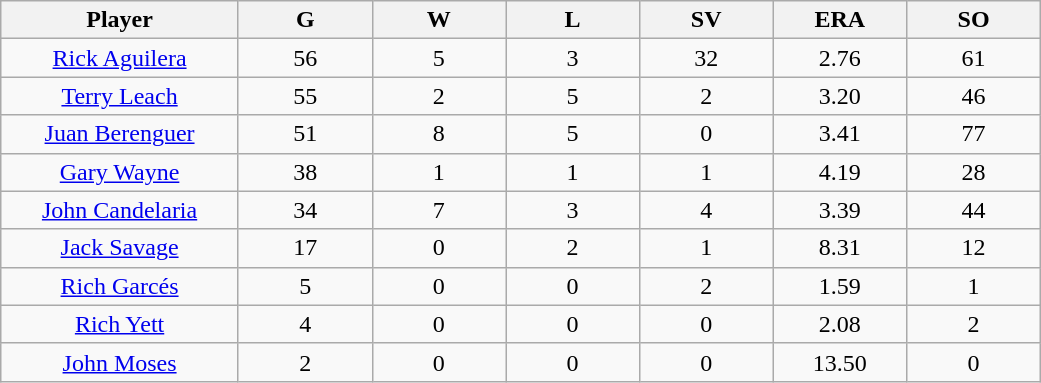<table class="wikitable sortable">
<tr>
<th bgcolor="#DDDDFF" width="16%">Player</th>
<th bgcolor="#DDDDFF" width="9%">G</th>
<th bgcolor="#DDDDFF" width="9%">W</th>
<th bgcolor="#DDDDFF" width="9%">L</th>
<th bgcolor="#DDDDFF" width="9%">SV</th>
<th bgcolor="#DDDDFF" width="9%">ERA</th>
<th bgcolor="#DDDDFF" width="9%">SO</th>
</tr>
<tr align=center>
<td><a href='#'>Rick Aguilera</a></td>
<td>56</td>
<td>5</td>
<td>3</td>
<td>32</td>
<td>2.76</td>
<td>61</td>
</tr>
<tr align=center>
<td><a href='#'>Terry Leach</a></td>
<td>55</td>
<td>2</td>
<td>5</td>
<td>2</td>
<td>3.20</td>
<td>46</td>
</tr>
<tr align=center>
<td><a href='#'>Juan Berenguer</a></td>
<td>51</td>
<td>8</td>
<td>5</td>
<td>0</td>
<td>3.41</td>
<td>77</td>
</tr>
<tr align=center>
<td><a href='#'>Gary Wayne</a></td>
<td>38</td>
<td>1</td>
<td>1</td>
<td>1</td>
<td>4.19</td>
<td>28</td>
</tr>
<tr align=center>
<td><a href='#'>John Candelaria</a></td>
<td>34</td>
<td>7</td>
<td>3</td>
<td>4</td>
<td>3.39</td>
<td>44</td>
</tr>
<tr align=center>
<td><a href='#'>Jack Savage</a></td>
<td>17</td>
<td>0</td>
<td>2</td>
<td>1</td>
<td>8.31</td>
<td>12</td>
</tr>
<tr align=center>
<td><a href='#'>Rich Garcés</a></td>
<td>5</td>
<td>0</td>
<td>0</td>
<td>2</td>
<td>1.59</td>
<td>1</td>
</tr>
<tr align=center>
<td><a href='#'>Rich Yett</a></td>
<td>4</td>
<td>0</td>
<td>0</td>
<td>0</td>
<td>2.08</td>
<td>2</td>
</tr>
<tr align=center>
<td><a href='#'>John Moses</a></td>
<td>2</td>
<td>0</td>
<td>0</td>
<td>0</td>
<td>13.50</td>
<td>0</td>
</tr>
</table>
